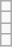<table class="wikitable">
<tr>
<td></td>
</tr>
<tr>
<td></td>
</tr>
<tr>
<td></td>
</tr>
<tr>
<td></td>
</tr>
</table>
